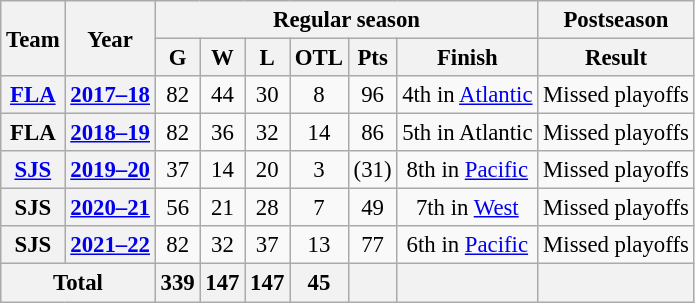<table class="wikitable" style="font-size: 95%; text-align:center;">
<tr>
<th rowspan="2">Team</th>
<th rowspan="2">Year</th>
<th colspan="6">Regular season</th>
<th>Postseason</th>
</tr>
<tr>
<th>G</th>
<th>W</th>
<th>L</th>
<th>OTL</th>
<th>Pts</th>
<th>Finish</th>
<th>Result</th>
</tr>
<tr>
<th><a href='#'>FLA</a></th>
<th><a href='#'>2017–18</a></th>
<td>82</td>
<td>44</td>
<td>30</td>
<td>8</td>
<td>96</td>
<td>4th in <a href='#'>Atlantic</a></td>
<td>Missed playoffs</td>
</tr>
<tr>
<th>FLA</th>
<th><a href='#'>2018–19</a></th>
<td>82</td>
<td>36</td>
<td>32</td>
<td>14</td>
<td>86</td>
<td>5th in Atlantic</td>
<td>Missed playoffs</td>
</tr>
<tr>
<th><a href='#'>SJS</a></th>
<th><a href='#'>2019–20</a></th>
<td>37</td>
<td>14</td>
<td>20</td>
<td>3</td>
<td>(31)</td>
<td>8th in <a href='#'>Pacific</a></td>
<td>Missed playoffs</td>
</tr>
<tr>
<th>SJS</th>
<th><a href='#'>2020–21</a></th>
<td>56</td>
<td>21</td>
<td>28</td>
<td>7</td>
<td>49</td>
<td>7th in <a href='#'>West</a></td>
<td>Missed playoffs</td>
</tr>
<tr>
<th>SJS</th>
<th><a href='#'>2021–22</a></th>
<td>82</td>
<td>32</td>
<td>37</td>
<td>13</td>
<td>77</td>
<td>6th in <a href='#'>Pacific</a></td>
<td>Missed playoffs</td>
</tr>
<tr>
<th colspan="2">Total</th>
<th>339</th>
<th>147</th>
<th>147</th>
<th>45</th>
<th> </th>
<th> </th>
<th> </th>
</tr>
</table>
